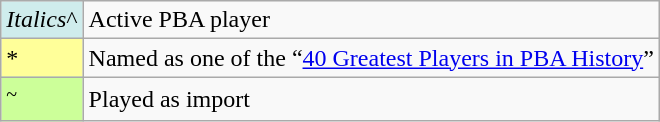<table class="wikitable">
<tr>
<td style="background:#CFECEC; width:1em"><em>Italics</em>^</td>
<td>Active PBA player</td>
</tr>
<tr>
<td style="background:#FFFF99; width:1em">*</td>
<td>Named as one of the “<a href='#'>40 Greatest Players in PBA History</a>”</td>
</tr>
<tr>
<td style="background:#CCFF99; width:1em"><sup>~</sup></td>
<td>Played as import</td>
</tr>
</table>
